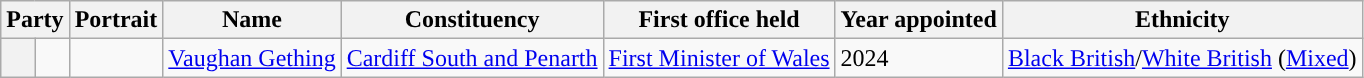<table class="wikitable sortable">
<tr>
<th colspan=2>Party</th>
<th>Portrait</th>
<th>Name</th>
<th>Constituency</th>
<th>First office held</th>
<th>Year appointed</th>
<th>Ethnicity</th>
</tr>
<tr>
<th style="background-color: "></th>
<td></td>
<td></td>
<td><a href='#'>Vaughan Gething</a></td>
<td><a href='#'>Cardiff South and Penarth</a></td>
<td><a href='#'>First Minister of Wales</a></td>
<td>2024</td>
<td><a href='#'>Black British</a>/<a href='#'>White British</a> (<a href='#'>Mixed</a>)</td>
</tr>
</table>
